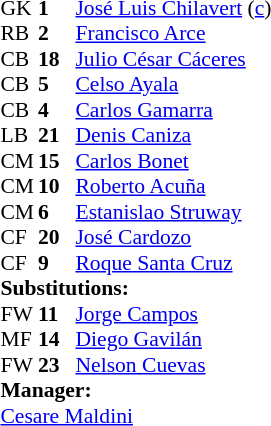<table style="font-size: 90%" cellspacing="0" cellpadding="0" align="center">
<tr>
<th width="25"></th>
<th width="25"></th>
</tr>
<tr>
<td>GK</td>
<td><strong>1</strong></td>
<td><a href='#'>José Luis Chilavert</a> (<a href='#'>c</a>)</td>
</tr>
<tr>
<td>RB</td>
<td><strong>2</strong></td>
<td><a href='#'>Francisco Arce</a></td>
</tr>
<tr>
<td>CB</td>
<td><strong>18</strong></td>
<td><a href='#'>Julio César Cáceres</a></td>
</tr>
<tr>
<td>CB</td>
<td><strong>5</strong></td>
<td><a href='#'>Celso Ayala</a></td>
</tr>
<tr>
<td>CB</td>
<td><strong>4</strong></td>
<td><a href='#'>Carlos Gamarra</a></td>
</tr>
<tr>
<td>LB</td>
<td><strong>21</strong></td>
<td><a href='#'>Denis Caniza</a></td>
</tr>
<tr>
<td>CM</td>
<td><strong>15</strong></td>
<td><a href='#'>Carlos Bonet</a></td>
<td></td>
<td></td>
</tr>
<tr>
<td>CM</td>
<td><strong>10</strong></td>
<td><a href='#'>Roberto Acuña</a></td>
<td></td>
</tr>
<tr>
<td>CM</td>
<td><strong>6</strong></td>
<td><a href='#'>Estanislao Struway</a></td>
<td></td>
<td></td>
</tr>
<tr>
<td>CF</td>
<td><strong>20</strong></td>
<td><a href='#'>José Cardozo</a></td>
<td></td>
</tr>
<tr>
<td>CF</td>
<td><strong>9</strong></td>
<td><a href='#'>Roque Santa Cruz</a></td>
<td></td>
<td></td>
</tr>
<tr>
<td colspan=3><strong>Substitutions:</strong></td>
</tr>
<tr>
<td>FW</td>
<td><strong>11</strong></td>
<td><a href='#'>Jorge Campos</a></td>
<td></td>
<td></td>
</tr>
<tr>
<td>MF</td>
<td><strong>14</strong></td>
<td><a href='#'>Diego Gavilán</a></td>
<td></td>
<td></td>
</tr>
<tr>
<td>FW</td>
<td><strong>23</strong></td>
<td><a href='#'>Nelson Cuevas</a></td>
<td></td>
<td></td>
</tr>
<tr>
<td colspan=3><strong>Manager:</strong></td>
</tr>
<tr>
<td colspan="4"> <a href='#'>Cesare Maldini</a></td>
</tr>
</table>
